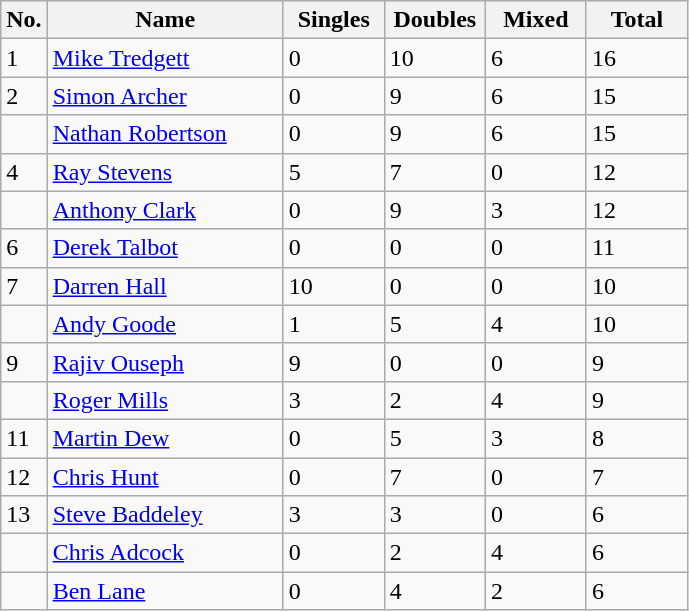<table class="wikitable">
<tr>
<th>No.</th>
<th width=150>Name</th>
<th width=60>Singles</th>
<th width=60>Doubles</th>
<th width=60>Mixed</th>
<th width=60>Total</th>
</tr>
<tr>
<td>1</td>
<td><a href='#'>Mike Tredgett</a></td>
<td>0</td>
<td>10</td>
<td>6</td>
<td>16</td>
</tr>
<tr>
<td>2</td>
<td><a href='#'>Simon Archer</a></td>
<td>0</td>
<td>9</td>
<td>6</td>
<td>15</td>
</tr>
<tr>
<td></td>
<td><a href='#'>Nathan Robertson</a></td>
<td>0</td>
<td>9</td>
<td>6</td>
<td>15</td>
</tr>
<tr>
<td>4</td>
<td><a href='#'>Ray Stevens</a></td>
<td>5</td>
<td>7</td>
<td>0</td>
<td>12</td>
</tr>
<tr>
<td></td>
<td><a href='#'>Anthony Clark</a></td>
<td>0</td>
<td>9</td>
<td>3</td>
<td>12</td>
</tr>
<tr>
<td>6</td>
<td><a href='#'>Derek Talbot</a></td>
<td>0</td>
<td>0</td>
<td>0</td>
<td>11</td>
</tr>
<tr>
<td>7</td>
<td><a href='#'>Darren Hall</a></td>
<td>10</td>
<td>0</td>
<td>0</td>
<td>10</td>
</tr>
<tr>
<td></td>
<td><a href='#'>Andy Goode</a></td>
<td>1</td>
<td>5</td>
<td>4</td>
<td>10</td>
</tr>
<tr>
<td>9</td>
<td><a href='#'>Rajiv Ouseph</a></td>
<td>9</td>
<td>0</td>
<td>0</td>
<td>9</td>
</tr>
<tr>
<td></td>
<td><a href='#'>Roger Mills</a></td>
<td>3</td>
<td>2</td>
<td>4</td>
<td>9</td>
</tr>
<tr>
<td>11</td>
<td><a href='#'>Martin Dew</a></td>
<td>0</td>
<td>5</td>
<td>3</td>
<td>8</td>
</tr>
<tr>
<td>12</td>
<td><a href='#'>Chris Hunt</a></td>
<td>0</td>
<td>7</td>
<td>0</td>
<td>7</td>
</tr>
<tr>
<td>13</td>
<td><a href='#'>Steve Baddeley</a></td>
<td>3</td>
<td>3</td>
<td>0</td>
<td>6</td>
</tr>
<tr>
<td></td>
<td><a href='#'>Chris Adcock</a></td>
<td>0</td>
<td>2</td>
<td>4</td>
<td>6</td>
</tr>
<tr>
<td></td>
<td><a href='#'>Ben Lane</a></td>
<td>0</td>
<td>4</td>
<td>2</td>
<td>6</td>
</tr>
</table>
